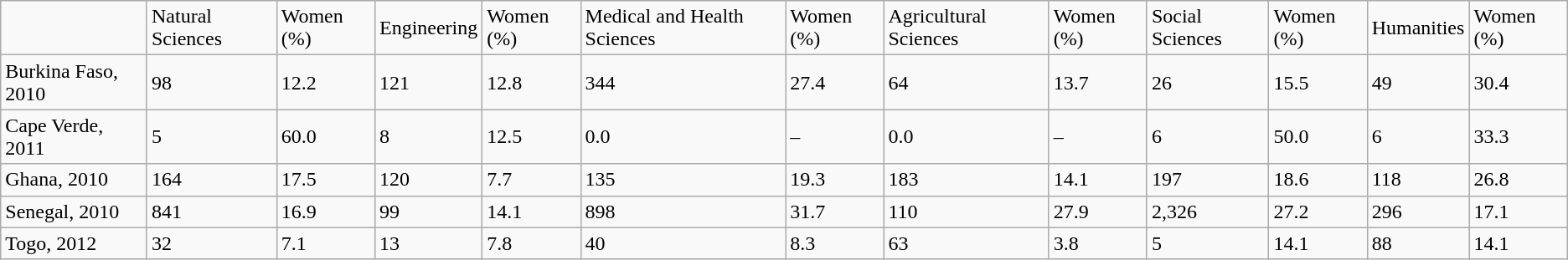<table class="wikitable">
<tr>
<td></td>
<td>Natural Sciences</td>
<td>Women (%)</td>
<td>Engineering</td>
<td>Women (%)</td>
<td>Medical and Health  Sciences</td>
<td>Women (%)</td>
<td>Agricultural Sciences</td>
<td>Women (%)</td>
<td>Social Sciences</td>
<td>Women (%)</td>
<td>Humanities</td>
<td>Women (%)</td>
</tr>
<tr>
<td>Burkina  Faso, 2010</td>
<td>98</td>
<td>12.2</td>
<td>121</td>
<td>12.8</td>
<td>344</td>
<td>27.4</td>
<td>64</td>
<td>13.7</td>
<td>26</td>
<td>15.5</td>
<td>49</td>
<td>30.4</td>
</tr>
<tr>
<td>Cape Verde,  2011</td>
<td>5</td>
<td>60.0</td>
<td>8</td>
<td>12.5</td>
<td>0.0</td>
<td>–</td>
<td>0.0</td>
<td>–</td>
<td>6</td>
<td>50.0</td>
<td>6</td>
<td>33.3</td>
</tr>
<tr>
<td>Ghana, 2010</td>
<td>164</td>
<td>17.5</td>
<td>120</td>
<td>7.7</td>
<td>135</td>
<td>19.3</td>
<td>183</td>
<td>14.1</td>
<td>197</td>
<td>18.6</td>
<td>118</td>
<td>26.8</td>
</tr>
<tr>
<td>Senegal,  2010</td>
<td>841</td>
<td>16.9</td>
<td>99</td>
<td>14.1</td>
<td>898</td>
<td>31.7</td>
<td>110</td>
<td>27.9</td>
<td>2,326</td>
<td>27.2</td>
<td>296</td>
<td>17.1</td>
</tr>
<tr>
<td>Togo, 2012</td>
<td>32</td>
<td>7.1</td>
<td>13</td>
<td>7.8</td>
<td>40</td>
<td>8.3</td>
<td>63</td>
<td>3.8</td>
<td>5</td>
<td>14.1</td>
<td>88</td>
<td>14.1</td>
</tr>
</table>
